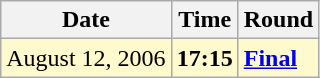<table class="wikitable">
<tr>
<th>Date</th>
<th>Time</th>
<th>Round</th>
</tr>
<tr style=background:lemonchiffon>
<td>August 12, 2006</td>
<td><strong>17:15</strong></td>
<td><strong><a href='#'>Final</a></strong></td>
</tr>
</table>
